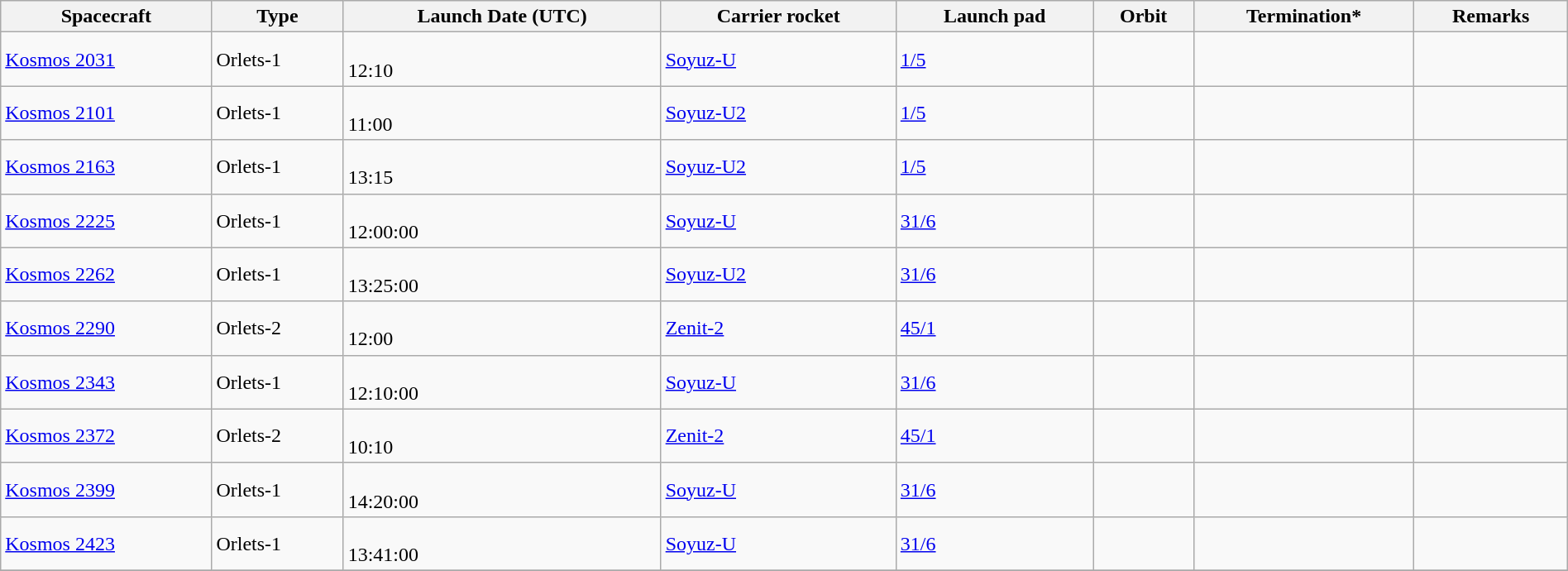<table class="wikitable sortable" style="width:100%;">
<tr>
<th>Spacecraft</th>
<th>Type</th>
<th>Launch Date (UTC)</th>
<th>Carrier rocket</th>
<th>Launch pad</th>
<th>Orbit</th>
<th>Termination*</th>
<th class="unsortable">Remarks</th>
</tr>
<tr>
<td><a href='#'>Kosmos 2031</a></td>
<td>Orlets-1</td>
<td><br>12:10</td>
<td><a href='#'>Soyuz-U</a></td>
<td><a href='#'>1/5</a></td>
<td></td>
<td></td>
<td></td>
</tr>
<tr>
<td><a href='#'>Kosmos 2101</a></td>
<td>Orlets-1</td>
<td><br>11:00</td>
<td><a href='#'>Soyuz-U2</a></td>
<td><a href='#'>1/5</a></td>
<td></td>
<td></td>
<td></td>
</tr>
<tr>
<td><a href='#'>Kosmos 2163</a></td>
<td>Orlets-1</td>
<td><br>13:15</td>
<td><a href='#'>Soyuz-U2</a></td>
<td><a href='#'>1/5</a></td>
<td></td>
<td></td>
<td></td>
</tr>
<tr>
<td><a href='#'>Kosmos 2225</a></td>
<td>Orlets-1</td>
<td><br>12:00:00</td>
<td><a href='#'>Soyuz-U</a></td>
<td><a href='#'>31/6</a></td>
<td></td>
<td></td>
<td></td>
</tr>
<tr>
<td><a href='#'>Kosmos 2262</a></td>
<td>Orlets-1</td>
<td><br>13:25:00</td>
<td><a href='#'>Soyuz-U2</a></td>
<td><a href='#'>31/6</a></td>
<td></td>
<td></td>
<td></td>
</tr>
<tr>
<td><a href='#'>Kosmos 2290</a></td>
<td>Orlets-2</td>
<td><br>12:00</td>
<td><a href='#'>Zenit-2</a></td>
<td><a href='#'>45/1</a></td>
<td></td>
<td></td>
<td></td>
</tr>
<tr>
<td><a href='#'>Kosmos 2343</a></td>
<td>Orlets-1</td>
<td><br>12:10:00</td>
<td><a href='#'>Soyuz-U</a></td>
<td><a href='#'>31/6</a></td>
<td></td>
<td></td>
<td></td>
</tr>
<tr>
<td><a href='#'>Kosmos 2372</a></td>
<td>Orlets-2</td>
<td><br>10:10</td>
<td><a href='#'>Zenit-2</a></td>
<td><a href='#'>45/1</a></td>
<td></td>
<td></td>
<td></td>
</tr>
<tr>
<td><a href='#'>Kosmos 2399</a></td>
<td>Orlets-1</td>
<td><br>14:20:00</td>
<td><a href='#'>Soyuz-U</a></td>
<td><a href='#'>31/6</a></td>
<td></td>
<td></td>
<td></td>
</tr>
<tr>
<td><a href='#'>Kosmos 2423</a></td>
<td>Orlets-1</td>
<td><br>13:41:00</td>
<td><a href='#'>Soyuz-U</a></td>
<td><a href='#'>31/6</a></td>
<td></td>
<td></td>
<td></td>
</tr>
<tr>
</tr>
</table>
